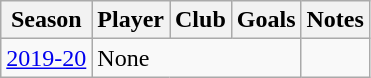<table class="wikitable sortable" style="text-align:center">
<tr>
<th>Season</th>
<th>Player</th>
<th>Club</th>
<th>Goals</th>
<th>Notes</th>
</tr>
<tr>
<td><a href='#'>2019-20</a></td>
<td align="left" colspan=3>None</td>
<td align="left"></td>
</tr>
</table>
